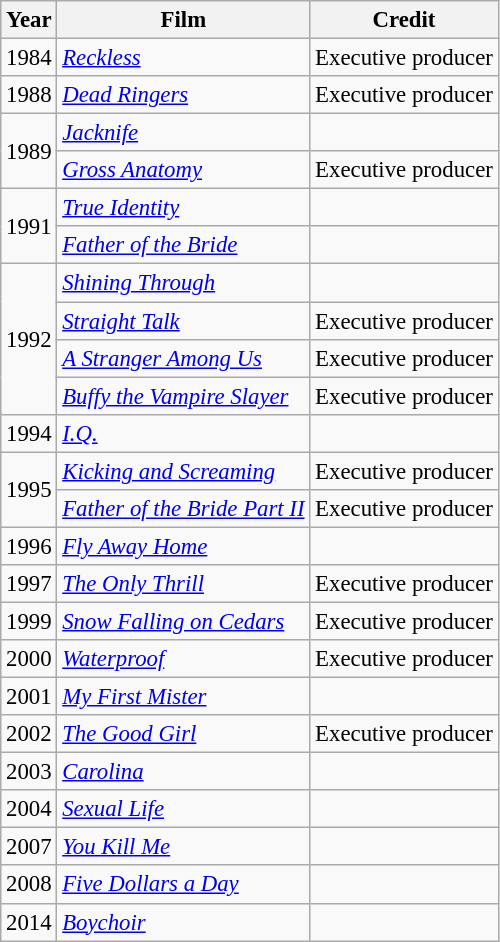<table class="wikitable" style="font-size:95%;">
<tr>
<th>Year</th>
<th>Film</th>
<th>Credit</th>
</tr>
<tr>
<td>1984</td>
<td><em><a href='#'>Reckless</a></em></td>
<td>Executive producer</td>
</tr>
<tr>
<td>1988</td>
<td><em><a href='#'>Dead Ringers</a></em></td>
<td>Executive producer</td>
</tr>
<tr>
<td rowspan=2>1989</td>
<td><em><a href='#'>Jacknife</a></em></td>
<td></td>
</tr>
<tr>
<td><em><a href='#'>Gross Anatomy</a></em></td>
<td>Executive producer</td>
</tr>
<tr>
<td rowspan=2>1991</td>
<td><em><a href='#'>True Identity</a></em></td>
<td></td>
</tr>
<tr>
<td><em><a href='#'>Father of the Bride</a></em></td>
<td></td>
</tr>
<tr>
<td rowspan=4>1992</td>
<td><em><a href='#'>Shining Through</a></em></td>
<td></td>
</tr>
<tr>
<td><em><a href='#'>Straight Talk</a></em></td>
<td>Executive producer</td>
</tr>
<tr>
<td><em><a href='#'>A Stranger Among Us</a></em></td>
<td>Executive producer</td>
</tr>
<tr>
<td><em><a href='#'>Buffy the Vampire Slayer</a></em></td>
<td>Executive producer</td>
</tr>
<tr>
<td>1994</td>
<td><em><a href='#'>I.Q.</a></em></td>
<td></td>
</tr>
<tr>
<td rowspan=2>1995</td>
<td><em><a href='#'>Kicking and Screaming</a></em></td>
<td>Executive producer</td>
</tr>
<tr>
<td><em><a href='#'>Father of the Bride Part II</a></em></td>
<td>Executive producer</td>
</tr>
<tr>
<td>1996</td>
<td><em><a href='#'>Fly Away Home</a></em></td>
<td></td>
</tr>
<tr>
<td>1997</td>
<td><em><a href='#'>The Only Thrill</a></em></td>
<td>Executive producer</td>
</tr>
<tr>
<td>1999</td>
<td><em><a href='#'>Snow Falling on Cedars</a></em></td>
<td>Executive producer</td>
</tr>
<tr>
<td>2000</td>
<td><em><a href='#'>Waterproof</a></em></td>
<td>Executive producer</td>
</tr>
<tr>
<td>2001</td>
<td><em><a href='#'>My First Mister</a></em></td>
<td></td>
</tr>
<tr>
<td>2002</td>
<td><em><a href='#'>The Good Girl</a></em></td>
<td>Executive producer</td>
</tr>
<tr>
<td>2003</td>
<td><em><a href='#'>Carolina</a></em></td>
<td></td>
</tr>
<tr>
<td>2004</td>
<td><em><a href='#'>Sexual Life</a></em></td>
<td></td>
</tr>
<tr>
<td>2007</td>
<td><em><a href='#'>You Kill Me</a></em></td>
<td></td>
</tr>
<tr>
<td>2008</td>
<td><em><a href='#'>Five Dollars a Day</a></em></td>
<td></td>
</tr>
<tr>
<td>2014</td>
<td><em><a href='#'>Boychoir</a></em></td>
<td></td>
</tr>
</table>
